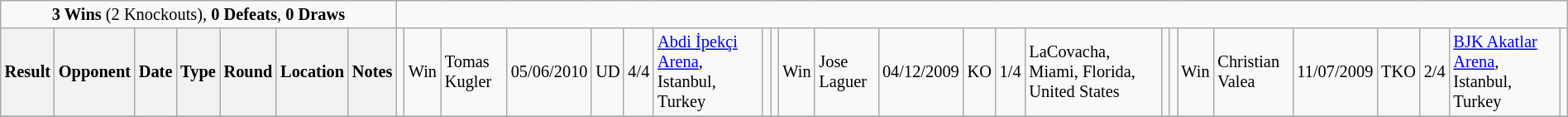<table class=wikitable style="margin:0.5em auto; font-size:85%; text-align:center;">
<tr>
<td align=center colspan=7><strong>3 Wins</strong> (2 Knockouts), <strong>0 Defeats</strong>, <strong>0 Draws</strong></td>
</tr>
<tr>
<th>Result</th>
<th>Opponent</th>
<th>Date</th>
<th>Type</th>
<th>Round</th>
<th>Location</th>
<th>Notes</th>
<td></td>
<td>Win</td>
<td align=left> Tomas Kugler</td>
<td>05/06/2010</td>
<td>UD</td>
<td>4/4</td>
<td align=left> <a href='#'>Abdi İpekçi Arena</a>, Istanbul, Turkey</td>
<td align=left></td>
<td></td>
<td>Win</td>
<td align=left> Jose Laguer</td>
<td>04/12/2009</td>
<td>KO</td>
<td>1/4</td>
<td align=left> LaCovacha, Miami, Florida, United States</td>
<td align=left></td>
<td></td>
<td>Win</td>
<td align=left> Christian Valea</td>
<td>11/07/2009</td>
<td>TKO</td>
<td>2/4</td>
<td align=left> <a href='#'>BJK Akatlar Arena</a>, Istanbul, Turkey</td>
<td align=left></td>
</tr>
<tr>
</tr>
</table>
